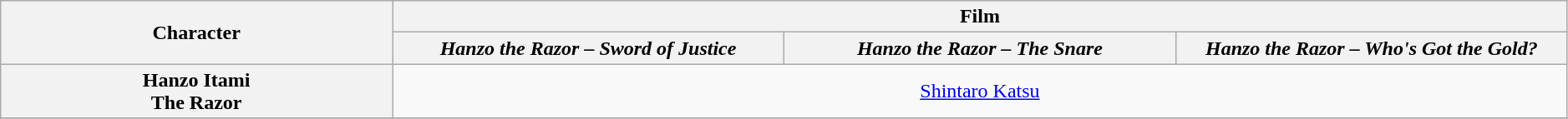<table class="wikitable" style="text-align:center; width:99%;">
<tr>
<th width="25%" rowspan="2">Character</th>
<th colspan="3">Film</th>
</tr>
<tr>
<th width="25%"><em>Hanzo the Razor – Sword of Justice</em></th>
<th width="25%"><em>Hanzo the Razor – The Snare</em></th>
<th width="25%"><em>Hanzo the Razor – Who's Got the Gold?</em></th>
</tr>
<tr>
<th>Hanzo Itami<br>The Razor</th>
<td colspan="3"><a href='#'>Shintaro Katsu</a></td>
</tr>
<tr>
</tr>
</table>
